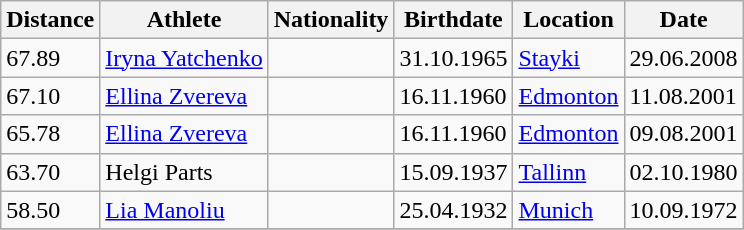<table class="wikitable">
<tr>
<th>Distance</th>
<th>Athlete</th>
<th>Nationality</th>
<th>Birthdate</th>
<th>Location</th>
<th>Date</th>
</tr>
<tr>
<td>67.89</td>
<td><a href='#'>Iryna Yatchenko</a></td>
<td></td>
<td>31.10.1965</td>
<td><a href='#'>Stayki</a></td>
<td>29.06.2008</td>
</tr>
<tr>
<td>67.10</td>
<td><a href='#'>Ellina Zvereva</a></td>
<td></td>
<td>16.11.1960</td>
<td><a href='#'>Edmonton</a></td>
<td>11.08.2001</td>
</tr>
<tr>
<td>65.78</td>
<td><a href='#'>Ellina Zvereva</a></td>
<td></td>
<td>16.11.1960</td>
<td><a href='#'>Edmonton</a></td>
<td>09.08.2001</td>
</tr>
<tr>
<td>63.70</td>
<td>Helgi Parts</td>
<td></td>
<td>15.09.1937</td>
<td><a href='#'>Tallinn</a></td>
<td>02.10.1980</td>
</tr>
<tr>
<td>58.50</td>
<td><a href='#'>Lia Manoliu</a></td>
<td></td>
<td>25.04.1932</td>
<td><a href='#'>Munich</a></td>
<td>10.09.1972</td>
</tr>
<tr>
</tr>
</table>
